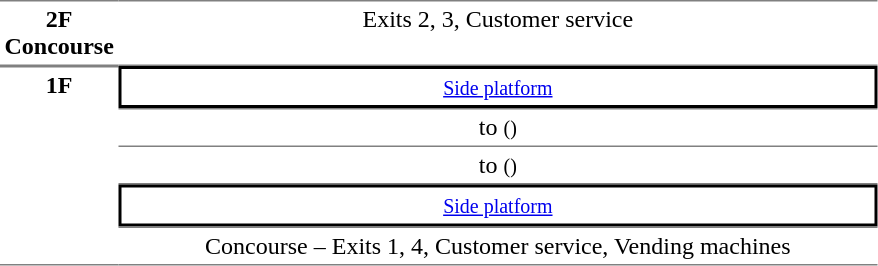<table table border=0 cellspacing=0 cellpadding=3>
<tr>
<td style="border-bottom:solid 1px gray; border-top:solid 1px gray;text-align:center" valign=top><strong>2F<br>Concourse</strong></td>
<td style="border-bottom:solid 1px gray; border-top:solid 1px gray;text-align:center" valign=top width=500>Exits 2, 3, Customer service</td>
</tr>
<tr>
<td style="border-bottom:solid 1px gray; border-top:solid 1px gray;text-align:center" valign=top width=50 rowspan=5><strong>1F</strong></td>
<td style="border-right:solid 2px black;border-left:solid 2px black;border-top:solid 2px black;border-bottom:solid 2px black;text-align:center;"><small><a href='#'>Side platform</a></small></td>
</tr>
<tr>
<td style="border-bottom:solid 1px gray;border-top:solid 1px gray;text-align:center;">  to  <small>()</small></td>
</tr>
<tr>
<td style="border-bottom:solid 1px gray;text-align:center;"> to  <small>() </small></td>
</tr>
<tr>
<td style="border-right:solid 2px black;border-left:solid 2px black;border-top:solid 2px black;border-bottom:solid 2px black;text-align:center;"><small><a href='#'>Side platform</a></small></td>
</tr>
<tr>
<td style="border-bottom:solid 1px gray;border-top:solid 1px gray;text-align:center;" valign=top width=500>Concourse – Exits 1, 4, Customer service, Vending machines</td>
</tr>
</table>
